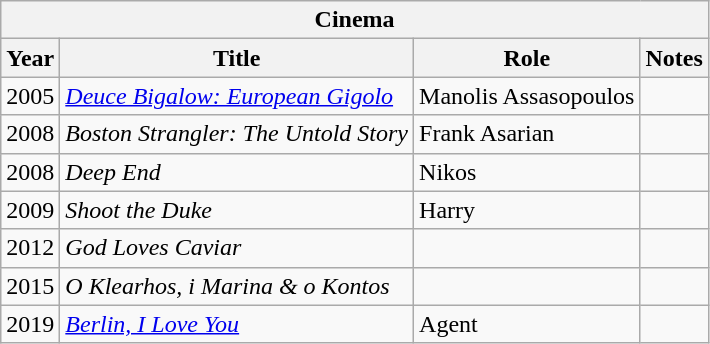<table class="wikitable sortable">
<tr>
<th colspan="4">Cinema</th>
</tr>
<tr>
<th>Year</th>
<th>Title</th>
<th>Role</th>
<th class="unsortable">Notes</th>
</tr>
<tr>
<td>2005</td>
<td><em><a href='#'>Deuce Bigalow: European Gigolo</a></em></td>
<td>Manolis Assasopoulos</td>
<td></td>
</tr>
<tr>
<td>2008</td>
<td><em>Boston Strangler: The Untold Story</em></td>
<td>Frank Asarian</td>
<td></td>
</tr>
<tr>
<td>2008</td>
<td><em>Deep End</em></td>
<td>Nikos</td>
<td></td>
</tr>
<tr>
<td>2009</td>
<td><em>Shoot the Duke</em></td>
<td>Harry</td>
<td></td>
</tr>
<tr>
<td>2012</td>
<td><em>God Loves Caviar</em></td>
<td></td>
<td></td>
</tr>
<tr>
<td>2015</td>
<td><em>O Klearhos, i Marina & o Kontos</em></td>
<td></td>
<td></td>
</tr>
<tr>
<td>2019</td>
<td><em><a href='#'>Berlin, I Love You</a></em></td>
<td>Agent</td>
<td></td>
</tr>
</table>
